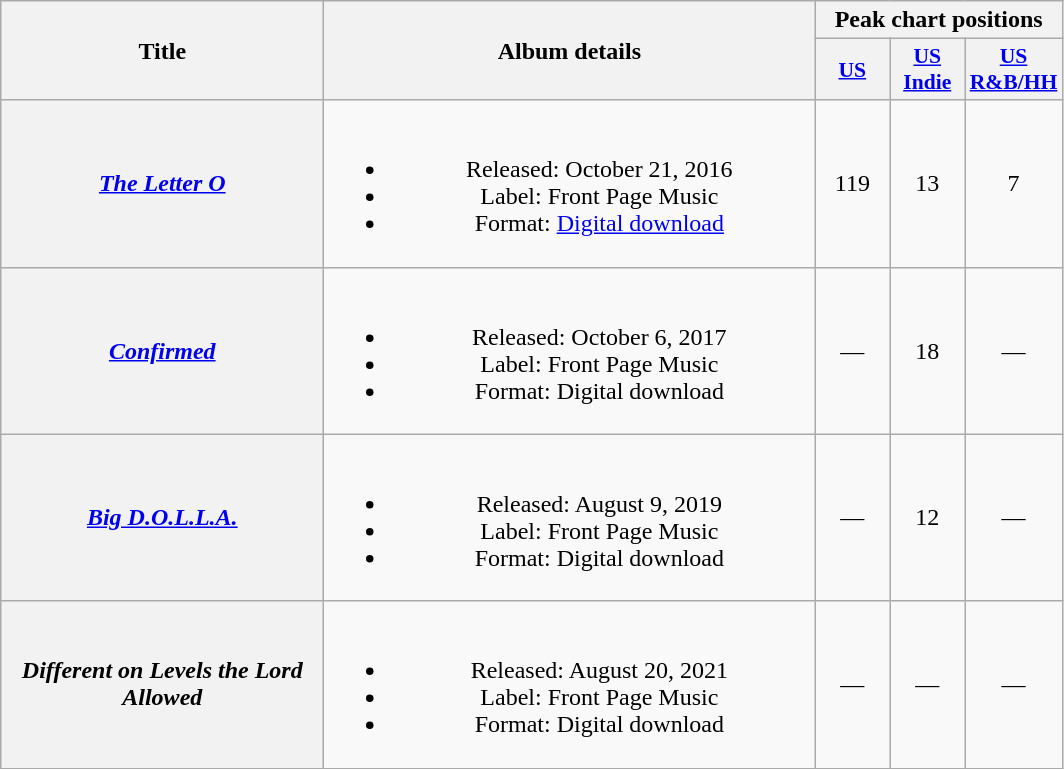<table class="wikitable plainrowheaders" style="text-align:center;">
<tr>
<th scope="col" rowspan="2" style="width:13em;">Title</th>
<th scope="col" rowspan="2" style="width:20em;">Album details</th>
<th scope="col" colspan="3">Peak chart positions</th>
</tr>
<tr>
<th scope="col" style="width:3em;font-size:90%;"><a href='#'>US</a><br></th>
<th scope="col" style="width:3em;font-size:90%;"><a href='#'>US<br>Indie</a><br></th>
<th scope="col" style="width:3em;font-size:90%;"><a href='#'>US<br>R&B/HH</a><br></th>
</tr>
<tr>
<th scope="row"><em><a href='#'>The Letter O</a></em></th>
<td><br><ul><li>Released: October 21, 2016</li><li>Label: Front Page Music</li><li>Format: <a href='#'>Digital download</a></li></ul></td>
<td>119</td>
<td>13</td>
<td>7</td>
</tr>
<tr>
<th scope="row"><em><a href='#'>Confirmed</a></em></th>
<td><br><ul><li>Released: October 6, 2017</li><li>Label: Front Page Music</li><li>Format: Digital download</li></ul></td>
<td>—</td>
<td>18</td>
<td>—</td>
</tr>
<tr>
<th scope="row"><em><a href='#'>Big D.O.L.L.A.</a></em></th>
<td><br><ul><li>Released: August 9, 2019</li><li>Label: Front Page Music</li><li>Format: Digital download</li></ul></td>
<td>—</td>
<td>12</td>
<td>—</td>
</tr>
<tr>
<th scope="row"><em>Different on Levels the Lord Allowed</em></th>
<td><br><ul><li>Released: August 20, 2021</li><li>Label: Front Page Music</li><li>Format: Digital download</li></ul></td>
<td>—</td>
<td>—</td>
<td>—</td>
</tr>
</table>
